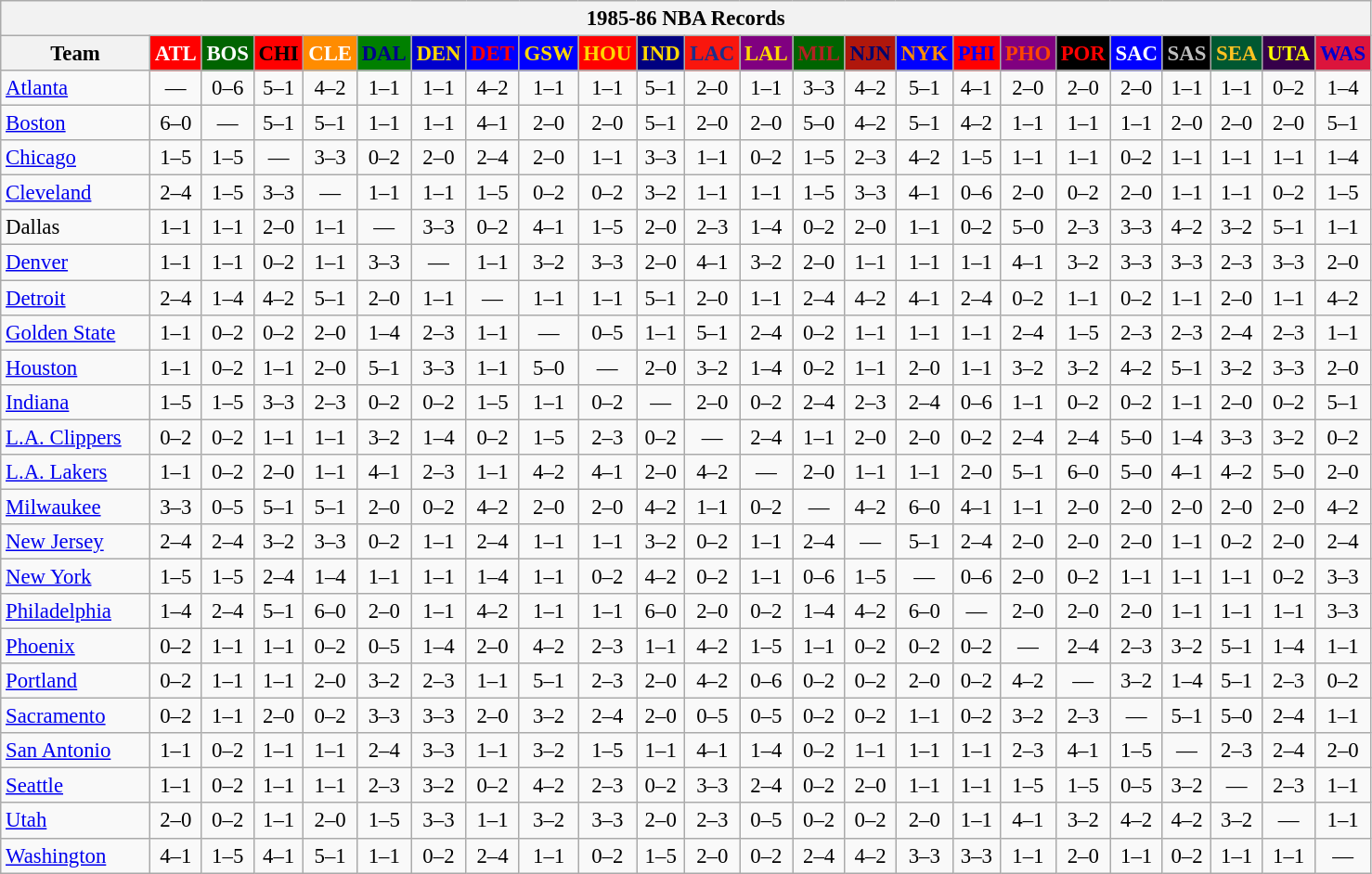<table class="wikitable" style="font-size:95%; text-align:center;">
<tr>
<th colspan=24>1985-86 NBA Records</th>
</tr>
<tr>
<th width=100>Team</th>
<th style="background:#FF0000;color:#FFFFFF;width=35">ATL</th>
<th style="background:#006400;color:#FFFFFF;width=35">BOS</th>
<th style="background:#FF0000;color:#000000;width=35">CHI</th>
<th style="background:#FF8C00;color:#FFFFFF;width=35">CLE</th>
<th style="background:#008000;color:#00008B;width=35">DAL</th>
<th style="background:#0000CD;color:#FFD700;width=35">DEN</th>
<th style="background:#0000FF;color:#FF0000;width=35">DET</th>
<th style="background:#0000FF;color:#FFD700;width=35">GSW</th>
<th style="background:#FF0000;color:#FFD700;width=35">HOU</th>
<th style="background:#000080;color:#FFD700;width=35">IND</th>
<th style="background:#F9160D;color:#1A2E8B;width=35">LAC</th>
<th style="background:#800080;color:#FFD700;width=35">LAL</th>
<th style="background:#006400;color:#B22222;width=35">MIL</th>
<th style="background:#B0170C;color:#00056D;width=35">NJN</th>
<th style="background:#0000FF;color:#FF8C00;width=35">NYK</th>
<th style="background:#FF0000;color:#0000FF;width=35">PHI</th>
<th style="background:#800080;color:#FF4500;width=35">PHO</th>
<th style="background:#000000;color:#FF0000;width=35">POR</th>
<th style="background:#0000FF;color:#FFFFFF;width=35">SAC</th>
<th style="background:#000000;color:#C0C0C0;width=35">SAS</th>
<th style="background:#005831;color:#FFC322;width=35">SEA</th>
<th style="background:#36004A;color:#FFFF00;width=35">UTA</th>
<th style="background:#DC143C;color:#0000CD;width=35">WAS</th>
</tr>
<tr>
<td style="text-align:left;"><a href='#'>Atlanta</a></td>
<td>—</td>
<td>0–6</td>
<td>5–1</td>
<td>4–2</td>
<td>1–1</td>
<td>1–1</td>
<td>4–2</td>
<td>1–1</td>
<td>1–1</td>
<td>5–1</td>
<td>2–0</td>
<td>1–1</td>
<td>3–3</td>
<td>4–2</td>
<td>5–1</td>
<td>4–1</td>
<td>2–0</td>
<td>2–0</td>
<td>2–0</td>
<td>1–1</td>
<td>1–1</td>
<td>0–2</td>
<td>1–4</td>
</tr>
<tr>
<td style="text-align:left;"><a href='#'>Boston</a></td>
<td>6–0</td>
<td>—</td>
<td>5–1</td>
<td>5–1</td>
<td>1–1</td>
<td>1–1</td>
<td>4–1</td>
<td>2–0</td>
<td>2–0</td>
<td>5–1</td>
<td>2–0</td>
<td>2–0</td>
<td>5–0</td>
<td>4–2</td>
<td>5–1</td>
<td>4–2</td>
<td>1–1</td>
<td>1–1</td>
<td>1–1</td>
<td>2–0</td>
<td>2–0</td>
<td>2–0</td>
<td>5–1</td>
</tr>
<tr>
<td style="text-align:left;"><a href='#'>Chicago</a></td>
<td>1–5</td>
<td>1–5</td>
<td>—</td>
<td>3–3</td>
<td>0–2</td>
<td>2–0</td>
<td>2–4</td>
<td>2–0</td>
<td>1–1</td>
<td>3–3</td>
<td>1–1</td>
<td>0–2</td>
<td>1–5</td>
<td>2–3</td>
<td>4–2</td>
<td>1–5</td>
<td>1–1</td>
<td>1–1</td>
<td>0–2</td>
<td>1–1</td>
<td>1–1</td>
<td>1–1</td>
<td>1–4</td>
</tr>
<tr>
<td style="text-align:left;"><a href='#'>Cleveland</a></td>
<td>2–4</td>
<td>1–5</td>
<td>3–3</td>
<td>—</td>
<td>1–1</td>
<td>1–1</td>
<td>1–5</td>
<td>0–2</td>
<td>0–2</td>
<td>3–2</td>
<td>1–1</td>
<td>1–1</td>
<td>1–5</td>
<td>3–3</td>
<td>4–1</td>
<td>0–6</td>
<td>2–0</td>
<td>0–2</td>
<td>2–0</td>
<td>1–1</td>
<td>1–1</td>
<td>0–2</td>
<td>1–5</td>
</tr>
<tr>
<td style="text-align:left;">Dallas</td>
<td>1–1</td>
<td>1–1</td>
<td>2–0</td>
<td>1–1</td>
<td>—</td>
<td>3–3</td>
<td>0–2</td>
<td>4–1</td>
<td>1–5</td>
<td>2–0</td>
<td>2–3</td>
<td>1–4</td>
<td>0–2</td>
<td>2–0</td>
<td>1–1</td>
<td>0–2</td>
<td>5–0</td>
<td>2–3</td>
<td>3–3</td>
<td>4–2</td>
<td>3–2</td>
<td>5–1</td>
<td>1–1</td>
</tr>
<tr>
<td style="text-align:left;"><a href='#'>Denver</a></td>
<td>1–1</td>
<td>1–1</td>
<td>0–2</td>
<td>1–1</td>
<td>3–3</td>
<td>—</td>
<td>1–1</td>
<td>3–2</td>
<td>3–3</td>
<td>2–0</td>
<td>4–1</td>
<td>3–2</td>
<td>2–0</td>
<td>1–1</td>
<td>1–1</td>
<td>1–1</td>
<td>4–1</td>
<td>3–2</td>
<td>3–3</td>
<td>3–3</td>
<td>2–3</td>
<td>3–3</td>
<td>2–0</td>
</tr>
<tr>
<td style="text-align:left;"><a href='#'>Detroit</a></td>
<td>2–4</td>
<td>1–4</td>
<td>4–2</td>
<td>5–1</td>
<td>2–0</td>
<td>1–1</td>
<td>—</td>
<td>1–1</td>
<td>1–1</td>
<td>5–1</td>
<td>2–0</td>
<td>1–1</td>
<td>2–4</td>
<td>4–2</td>
<td>4–1</td>
<td>2–4</td>
<td>0–2</td>
<td>1–1</td>
<td>0–2</td>
<td>1–1</td>
<td>2–0</td>
<td>1–1</td>
<td>4–2</td>
</tr>
<tr>
<td style="text-align:left;"><a href='#'>Golden State</a></td>
<td>1–1</td>
<td>0–2</td>
<td>0–2</td>
<td>2–0</td>
<td>1–4</td>
<td>2–3</td>
<td>1–1</td>
<td>—</td>
<td>0–5</td>
<td>1–1</td>
<td>5–1</td>
<td>2–4</td>
<td>0–2</td>
<td>1–1</td>
<td>1–1</td>
<td>1–1</td>
<td>2–4</td>
<td>1–5</td>
<td>2–3</td>
<td>2–3</td>
<td>2–4</td>
<td>2–3</td>
<td>1–1</td>
</tr>
<tr>
<td style="text-align:left;"><a href='#'>Houston</a></td>
<td>1–1</td>
<td>0–2</td>
<td>1–1</td>
<td>2–0</td>
<td>5–1</td>
<td>3–3</td>
<td>1–1</td>
<td>5–0</td>
<td>—</td>
<td>2–0</td>
<td>3–2</td>
<td>1–4</td>
<td>0–2</td>
<td>1–1</td>
<td>2–0</td>
<td>1–1</td>
<td>3–2</td>
<td>3–2</td>
<td>4–2</td>
<td>5–1</td>
<td>3–2</td>
<td>3–3</td>
<td>2–0</td>
</tr>
<tr>
<td style="text-align:left;"><a href='#'>Indiana</a></td>
<td>1–5</td>
<td>1–5</td>
<td>3–3</td>
<td>2–3</td>
<td>0–2</td>
<td>0–2</td>
<td>1–5</td>
<td>1–1</td>
<td>0–2</td>
<td>—</td>
<td>2–0</td>
<td>0–2</td>
<td>2–4</td>
<td>2–3</td>
<td>2–4</td>
<td>0–6</td>
<td>1–1</td>
<td>0–2</td>
<td>0–2</td>
<td>1–1</td>
<td>2–0</td>
<td>0–2</td>
<td>5–1</td>
</tr>
<tr>
<td style="text-align:left;"><a href='#'>L.A. Clippers</a></td>
<td>0–2</td>
<td>0–2</td>
<td>1–1</td>
<td>1–1</td>
<td>3–2</td>
<td>1–4</td>
<td>0–2</td>
<td>1–5</td>
<td>2–3</td>
<td>0–2</td>
<td>—</td>
<td>2–4</td>
<td>1–1</td>
<td>2–0</td>
<td>2–0</td>
<td>0–2</td>
<td>2–4</td>
<td>2–4</td>
<td>5–0</td>
<td>1–4</td>
<td>3–3</td>
<td>3–2</td>
<td>0–2</td>
</tr>
<tr>
<td style="text-align:left;"><a href='#'>L.A. Lakers</a></td>
<td>1–1</td>
<td>0–2</td>
<td>2–0</td>
<td>1–1</td>
<td>4–1</td>
<td>2–3</td>
<td>1–1</td>
<td>4–2</td>
<td>4–1</td>
<td>2–0</td>
<td>4–2</td>
<td>—</td>
<td>2–0</td>
<td>1–1</td>
<td>1–1</td>
<td>2–0</td>
<td>5–1</td>
<td>6–0</td>
<td>5–0</td>
<td>4–1</td>
<td>4–2</td>
<td>5–0</td>
<td>2–0</td>
</tr>
<tr>
<td style="text-align:left;"><a href='#'>Milwaukee</a></td>
<td>3–3</td>
<td>0–5</td>
<td>5–1</td>
<td>5–1</td>
<td>2–0</td>
<td>0–2</td>
<td>4–2</td>
<td>2–0</td>
<td>2–0</td>
<td>4–2</td>
<td>1–1</td>
<td>0–2</td>
<td>—</td>
<td>4–2</td>
<td>6–0</td>
<td>4–1</td>
<td>1–1</td>
<td>2–0</td>
<td>2–0</td>
<td>2–0</td>
<td>2–0</td>
<td>2–0</td>
<td>4–2</td>
</tr>
<tr>
<td style="text-align:left;"><a href='#'>New Jersey</a></td>
<td>2–4</td>
<td>2–4</td>
<td>3–2</td>
<td>3–3</td>
<td>0–2</td>
<td>1–1</td>
<td>2–4</td>
<td>1–1</td>
<td>1–1</td>
<td>3–2</td>
<td>0–2</td>
<td>1–1</td>
<td>2–4</td>
<td>—</td>
<td>5–1</td>
<td>2–4</td>
<td>2–0</td>
<td>2–0</td>
<td>2–0</td>
<td>1–1</td>
<td>0–2</td>
<td>2–0</td>
<td>2–4</td>
</tr>
<tr>
<td style="text-align:left;"><a href='#'>New York</a></td>
<td>1–5</td>
<td>1–5</td>
<td>2–4</td>
<td>1–4</td>
<td>1–1</td>
<td>1–1</td>
<td>1–4</td>
<td>1–1</td>
<td>0–2</td>
<td>4–2</td>
<td>0–2</td>
<td>1–1</td>
<td>0–6</td>
<td>1–5</td>
<td>—</td>
<td>0–6</td>
<td>2–0</td>
<td>0–2</td>
<td>1–1</td>
<td>1–1</td>
<td>1–1</td>
<td>0–2</td>
<td>3–3</td>
</tr>
<tr>
<td style="text-align:left;"><a href='#'>Philadelphia</a></td>
<td>1–4</td>
<td>2–4</td>
<td>5–1</td>
<td>6–0</td>
<td>2–0</td>
<td>1–1</td>
<td>4–2</td>
<td>1–1</td>
<td>1–1</td>
<td>6–0</td>
<td>2–0</td>
<td>0–2</td>
<td>1–4</td>
<td>4–2</td>
<td>6–0</td>
<td>—</td>
<td>2–0</td>
<td>2–0</td>
<td>2–0</td>
<td>1–1</td>
<td>1–1</td>
<td>1–1</td>
<td>3–3</td>
</tr>
<tr>
<td style="text-align:left;"><a href='#'>Phoenix</a></td>
<td>0–2</td>
<td>1–1</td>
<td>1–1</td>
<td>0–2</td>
<td>0–5</td>
<td>1–4</td>
<td>2–0</td>
<td>4–2</td>
<td>2–3</td>
<td>1–1</td>
<td>4–2</td>
<td>1–5</td>
<td>1–1</td>
<td>0–2</td>
<td>0–2</td>
<td>0–2</td>
<td>—</td>
<td>2–4</td>
<td>2–3</td>
<td>3–2</td>
<td>5–1</td>
<td>1–4</td>
<td>1–1</td>
</tr>
<tr>
<td style="text-align:left;"><a href='#'>Portland</a></td>
<td>0–2</td>
<td>1–1</td>
<td>1–1</td>
<td>2–0</td>
<td>3–2</td>
<td>2–3</td>
<td>1–1</td>
<td>5–1</td>
<td>2–3</td>
<td>2–0</td>
<td>4–2</td>
<td>0–6</td>
<td>0–2</td>
<td>0–2</td>
<td>2–0</td>
<td>0–2</td>
<td>4–2</td>
<td>—</td>
<td>3–2</td>
<td>1–4</td>
<td>5–1</td>
<td>2–3</td>
<td>0–2</td>
</tr>
<tr>
<td style="text-align:left;"><a href='#'>Sacramento</a></td>
<td>0–2</td>
<td>1–1</td>
<td>2–0</td>
<td>0–2</td>
<td>3–3</td>
<td>3–3</td>
<td>2–0</td>
<td>3–2</td>
<td>2–4</td>
<td>2–0</td>
<td>0–5</td>
<td>0–5</td>
<td>0–2</td>
<td>0–2</td>
<td>1–1</td>
<td>0–2</td>
<td>3–2</td>
<td>2–3</td>
<td>—</td>
<td>5–1</td>
<td>5–0</td>
<td>2–4</td>
<td>1–1</td>
</tr>
<tr>
<td style="text-align:left;"><a href='#'>San Antonio</a></td>
<td>1–1</td>
<td>0–2</td>
<td>1–1</td>
<td>1–1</td>
<td>2–4</td>
<td>3–3</td>
<td>1–1</td>
<td>3–2</td>
<td>1–5</td>
<td>1–1</td>
<td>4–1</td>
<td>1–4</td>
<td>0–2</td>
<td>1–1</td>
<td>1–1</td>
<td>1–1</td>
<td>2–3</td>
<td>4–1</td>
<td>1–5</td>
<td>—</td>
<td>2–3</td>
<td>2–4</td>
<td>2–0</td>
</tr>
<tr>
<td style="text-align:left;"><a href='#'>Seattle</a></td>
<td>1–1</td>
<td>0–2</td>
<td>1–1</td>
<td>1–1</td>
<td>2–3</td>
<td>3–2</td>
<td>0–2</td>
<td>4–2</td>
<td>2–3</td>
<td>0–2</td>
<td>3–3</td>
<td>2–4</td>
<td>0–2</td>
<td>2–0</td>
<td>1–1</td>
<td>1–1</td>
<td>1–5</td>
<td>1–5</td>
<td>0–5</td>
<td>3–2</td>
<td>—</td>
<td>2–3</td>
<td>1–1</td>
</tr>
<tr>
<td style="text-align:left;"><a href='#'>Utah</a></td>
<td>2–0</td>
<td>0–2</td>
<td>1–1</td>
<td>2–0</td>
<td>1–5</td>
<td>3–3</td>
<td>1–1</td>
<td>3–2</td>
<td>3–3</td>
<td>2–0</td>
<td>2–3</td>
<td>0–5</td>
<td>0–2</td>
<td>0–2</td>
<td>2–0</td>
<td>1–1</td>
<td>4–1</td>
<td>3–2</td>
<td>4–2</td>
<td>4–2</td>
<td>3–2</td>
<td>—</td>
<td>1–1</td>
</tr>
<tr>
<td style="text-align:left;"><a href='#'>Washington</a></td>
<td>4–1</td>
<td>1–5</td>
<td>4–1</td>
<td>5–1</td>
<td>1–1</td>
<td>0–2</td>
<td>2–4</td>
<td>1–1</td>
<td>0–2</td>
<td>1–5</td>
<td>2–0</td>
<td>0–2</td>
<td>2–4</td>
<td>4–2</td>
<td>3–3</td>
<td>3–3</td>
<td>1–1</td>
<td>2–0</td>
<td>1–1</td>
<td>0–2</td>
<td>1–1</td>
<td>1–1</td>
<td>—</td>
</tr>
</table>
